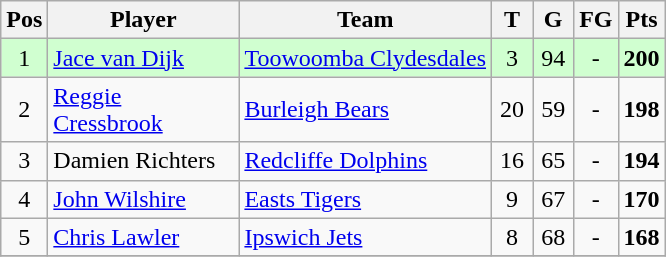<table class="wikitable" style="text-align: center;">
<tr>
<th>Pos</th>
<th width=120>Player</th>
<th>Team</th>
<th width=20>T</th>
<th width=20>G</th>
<th width=20>FG</th>
<th width=20>Pts</th>
</tr>
<tr bgcolor="#d0ffd0">
<td rowspan = 1>1</td>
<td align="left"><a href='#'>Jace van Dijk</a></td>
<td align="left"> <a href='#'>Toowoomba Clydesdales</a></td>
<td>3</td>
<td>94</td>
<td>-</td>
<td><strong>200</strong></td>
</tr>
<tr>
<td rowspan = 1>2</td>
<td align="left"><a href='#'>Reggie Cressbrook</a></td>
<td align="left"> <a href='#'>Burleigh Bears</a></td>
<td>20</td>
<td>59</td>
<td>-</td>
<td><strong>198</strong></td>
</tr>
<tr>
<td rowspan = 1>3</td>
<td align="left">Damien Richters</td>
<td align="left"> <a href='#'>Redcliffe Dolphins</a></td>
<td>16</td>
<td>65</td>
<td>-</td>
<td><strong>194</strong></td>
</tr>
<tr>
<td rowspan = 1>4</td>
<td align="left"><a href='#'>John Wilshire</a></td>
<td align="left"> <a href='#'>Easts Tigers</a></td>
<td>9</td>
<td>67</td>
<td>-</td>
<td><strong>170</strong></td>
</tr>
<tr>
<td rowspan = 1>5</td>
<td align="left"><a href='#'>Chris Lawler</a></td>
<td align="left"> <a href='#'>Ipswich Jets</a></td>
<td>8</td>
<td>68</td>
<td>-</td>
<td><strong>168</strong></td>
</tr>
<tr>
</tr>
</table>
